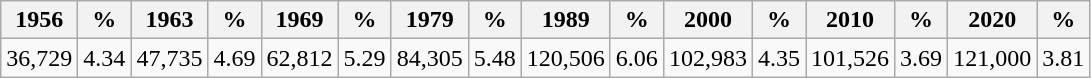<table class="wikitable">
<tr>
<th>1956</th>
<th>%</th>
<th>1963</th>
<th>%</th>
<th>1969</th>
<th>%</th>
<th>1979</th>
<th>%</th>
<th>1989</th>
<th>%</th>
<th>2000</th>
<th>%</th>
<th>2010</th>
<th>%</th>
<th>2020</th>
<th>%</th>
</tr>
<tr>
<td>36,729</td>
<td>4.34</td>
<td>47,735</td>
<td>4.69</td>
<td>62,812</td>
<td>5.29</td>
<td>84,305</td>
<td>5.48</td>
<td>120,506</td>
<td>6.06</td>
<td>102,983</td>
<td>4.35</td>
<td>101,526</td>
<td>3.69</td>
<td>121,000</td>
<td>3.81</td>
</tr>
</table>
